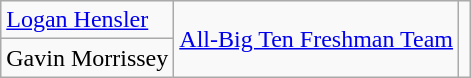<table class="wikitable">
<tr>
<td><a href='#'>Logan Hensler</a></td>
<td rowspan=2><a href='#'>All-Big Ten Freshman Team</a></td>
<td rowspan=2></td>
</tr>
<tr>
<td>Gavin Morrissey</td>
</tr>
</table>
